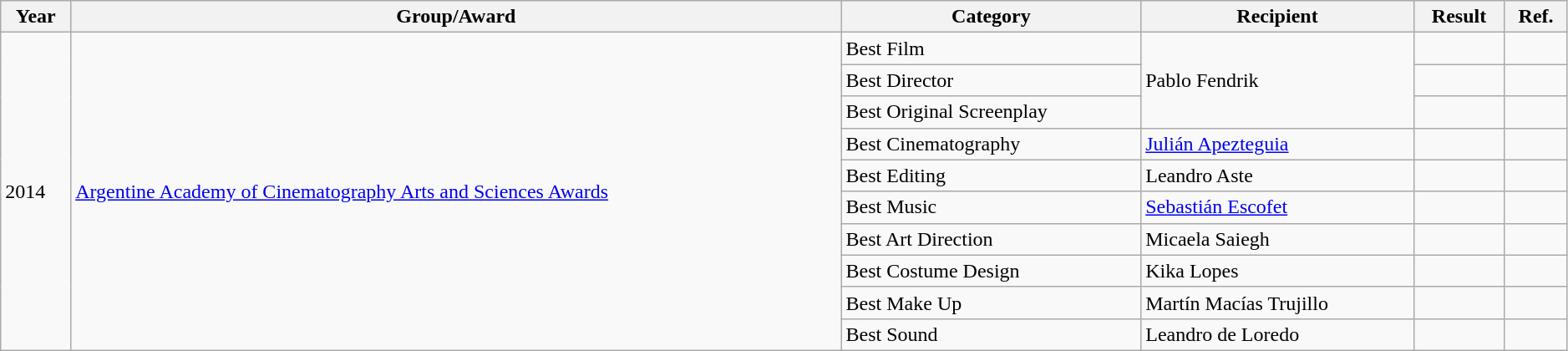<table class="wikitable sortable" style="width: 99%;">
<tr>
<th>Year</th>
<th>Group/Award</th>
<th>Category</th>
<th>Recipient</th>
<th>Result</th>
<th scope="col" class="unsortable">Ref.</th>
</tr>
<tr>
<td rowspan="10">2014</td>
<td rowspan="10"><a href='#'>Argentine Academy of Cinematography Arts and Sciences Awards</a></td>
<td>Best Film</td>
<td rowspan="3">Pablo Fendrik</td>
<td></td>
<td align="center"></td>
</tr>
<tr>
<td>Best Director</td>
<td></td>
<td align="center"></td>
</tr>
<tr>
<td>Best Original Screenplay</td>
<td></td>
<td align="center"></td>
</tr>
<tr>
<td>Best Cinematography</td>
<td><a href='#'>Julián Apezteguia</a></td>
<td></td>
<td align="center"></td>
</tr>
<tr>
<td>Best Editing</td>
<td>Leandro Aste</td>
<td></td>
<td align="center"></td>
</tr>
<tr>
<td>Best Music</td>
<td><a href='#'>Sebastián Escofet</a></td>
<td></td>
<td align="center"></td>
</tr>
<tr>
<td>Best Art Direction</td>
<td>Micaela Saiegh</td>
<td></td>
<td align="center"></td>
</tr>
<tr>
<td>Best Costume Design</td>
<td>Kika Lopes</td>
<td></td>
<td align="center"></td>
</tr>
<tr>
<td>Best Make Up</td>
<td>Martín Macías Trujillo</td>
<td></td>
<td align="center"></td>
</tr>
<tr>
<td>Best Sound</td>
<td>Leandro de Loredo</td>
<td></td>
<td align="center"></td>
</tr>
</table>
